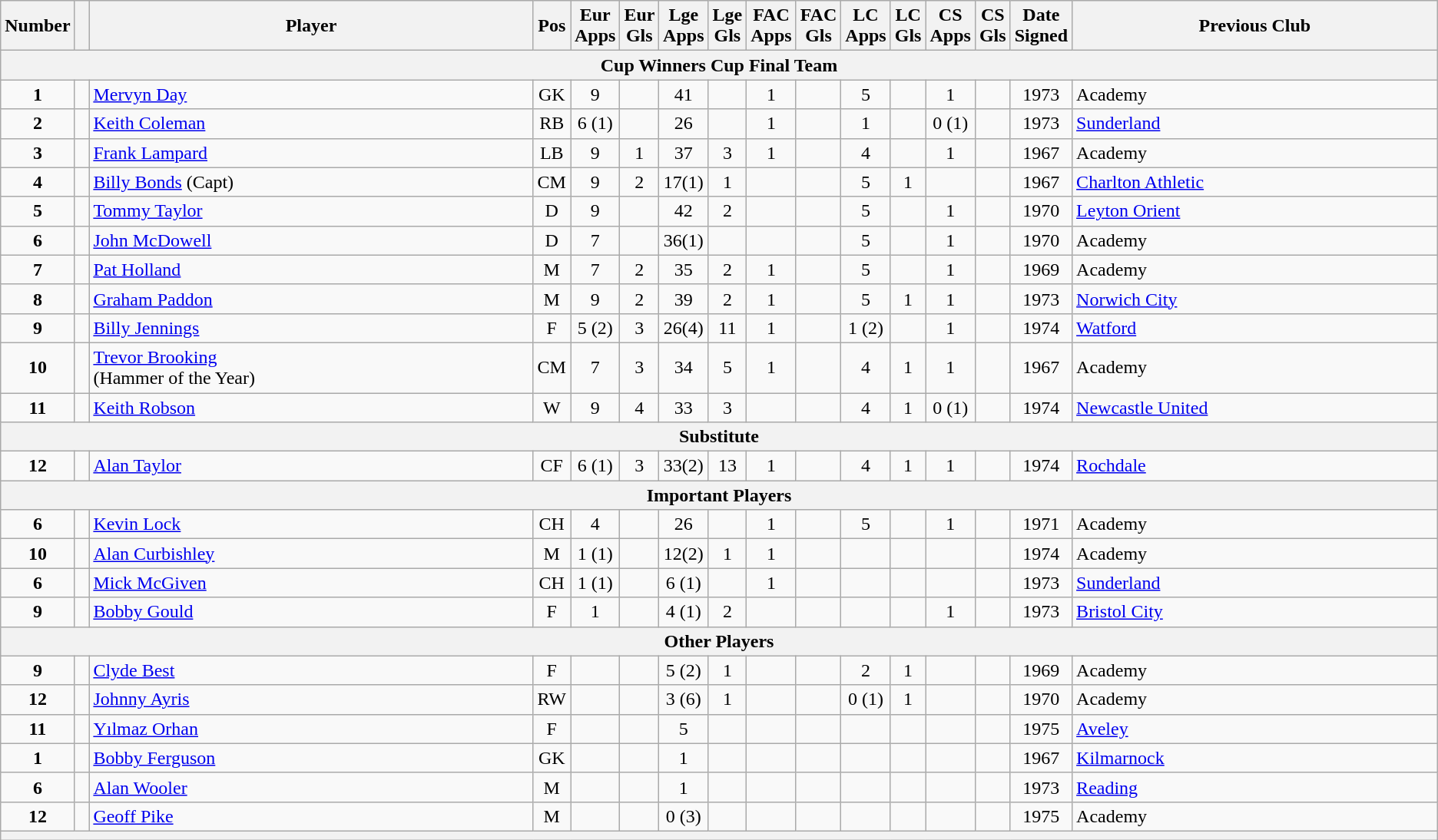<table class="wikitable">
<tr>
<th width=1%>Number</th>
<th width=1%></th>
<th !width=68%>Player</th>
<th width=1%>Pos</th>
<th width=1%>Eur Apps</th>
<th width=1%>Eur Gls</th>
<th width=1%>Lge Apps</th>
<th width=1%>Lge Gls</th>
<th width=1%>FAC Apps</th>
<th width=1%>FAC Gls</th>
<th width=1%>LC Apps</th>
<th width=1%>LC Gls</th>
<th width=1%>CS Apps</th>
<th width=1%>CS Gls</th>
<th width=1%>Date Signed</th>
<th !width=13%>Previous Club</th>
</tr>
<tr>
<th colspan=16 bgcolor=#6fd6f5>Cup Winners Cup Final Team</th>
</tr>
<tr>
<td align=center><strong>1</strong></td>
<td align=center></td>
<td><a href='#'>Mervyn Day</a></td>
<td align=center>GK</td>
<td align=center>9</td>
<td align=center></td>
<td align=center>41</td>
<td align=center></td>
<td align=center>1</td>
<td align=center></td>
<td align=center>5</td>
<td align=center></td>
<td align=center>1</td>
<td align=center></td>
<td align=center>1973</td>
<td>Academy</td>
</tr>
<tr>
<td align=center><strong>2</strong></td>
<td align=center></td>
<td><a href='#'>Keith Coleman</a></td>
<td align=center>RB</td>
<td align=center>6 (1)</td>
<td align=center></td>
<td align=center>26</td>
<td align=center></td>
<td align=center>1</td>
<td align=center></td>
<td align=center>1</td>
<td align=center></td>
<td align=center>0 (1)</td>
<td align=center></td>
<td align=center>1973</td>
<td><a href='#'>Sunderland</a></td>
</tr>
<tr>
<td align=center><strong>3</strong></td>
<td align=center></td>
<td><a href='#'>Frank Lampard</a></td>
<td align=center>LB</td>
<td align=center>9</td>
<td align=center>1</td>
<td align=center>37</td>
<td align=center>3</td>
<td align=center>1</td>
<td align=center></td>
<td align=center>4</td>
<td align=center></td>
<td align=center>1</td>
<td align=center></td>
<td align=center>1967</td>
<td>Academy</td>
</tr>
<tr>
<td align=center><strong>4</strong></td>
<td align=center></td>
<td><a href='#'>Billy Bonds</a> (Capt)</td>
<td align=center>CM</td>
<td align=center>9</td>
<td align=center>2</td>
<td align=center>17(1)</td>
<td align=center>1</td>
<td align=center></td>
<td align=center></td>
<td align=center>5</td>
<td align=center>1</td>
<td align=center></td>
<td align=center></td>
<td align=center>1967</td>
<td><a href='#'>Charlton Athletic</a></td>
</tr>
<tr>
<td align=center><strong>5</strong></td>
<td align=center></td>
<td><a href='#'>Tommy Taylor</a></td>
<td align=center>D</td>
<td align=center>9</td>
<td align=center></td>
<td align=center>42</td>
<td align=center>2</td>
<td align=center></td>
<td align=center></td>
<td align=center>5</td>
<td align=center></td>
<td align=center>1</td>
<td align=center></td>
<td align=center>1970</td>
<td><a href='#'>Leyton Orient</a></td>
</tr>
<tr>
<td align=center><strong>6</strong></td>
<td align=center></td>
<td><a href='#'>John McDowell</a></td>
<td align=center>D</td>
<td align=center>7</td>
<td align=center></td>
<td align=center>36(1)</td>
<td align=center></td>
<td align=center></td>
<td align=center></td>
<td align=center>5</td>
<td align=center></td>
<td align=center>1</td>
<td align=center></td>
<td align=center>1970</td>
<td>Academy</td>
</tr>
<tr>
<td align=center><strong>7</strong></td>
<td align=center></td>
<td><a href='#'>Pat Holland</a></td>
<td align=center>M</td>
<td align=center>7</td>
<td align=center>2</td>
<td align=center>35</td>
<td align=center>2</td>
<td align=center>1</td>
<td align=center></td>
<td align=center>5</td>
<td align=center></td>
<td align=center>1</td>
<td align=center></td>
<td align=center>1969</td>
<td>Academy</td>
</tr>
<tr>
<td align=center><strong>8</strong></td>
<td align=center></td>
<td><a href='#'>Graham Paddon</a></td>
<td align=center>M</td>
<td align=center>9</td>
<td align=center>2</td>
<td align=center>39</td>
<td align=center>2</td>
<td align=center>1</td>
<td align=center></td>
<td align=center>5</td>
<td align=center>1</td>
<td align=center>1</td>
<td align=center></td>
<td align=center>1973</td>
<td><a href='#'>Norwich City</a></td>
</tr>
<tr>
<td align=center><strong>9</strong></td>
<td align=center></td>
<td><a href='#'>Billy Jennings</a></td>
<td align=center>F</td>
<td align=center>5 (2)</td>
<td align=center>3</td>
<td align=center>26(4)</td>
<td align=center>11</td>
<td align=center>1</td>
<td align=center></td>
<td align=center>1 (2)</td>
<td align=center></td>
<td align=center>1</td>
<td align=center></td>
<td align=center>1974</td>
<td><a href='#'>Watford</a></td>
</tr>
<tr>
<td align=center><strong>10</strong></td>
<td align=center></td>
<td><a href='#'>Trevor Brooking</a><br>(Hammer of the Year)</td>
<td align=center>CM</td>
<td align=center>7</td>
<td align=center>3</td>
<td align=center>34</td>
<td align=center>5</td>
<td align=center>1</td>
<td align=center></td>
<td align=center>4</td>
<td align=center>1</td>
<td align=center>1</td>
<td align=center></td>
<td align=center>1967</td>
<td>Academy</td>
</tr>
<tr>
<td align=center><strong>11</strong></td>
<td align=center></td>
<td><a href='#'>Keith Robson</a></td>
<td align=center>W</td>
<td align=center>9</td>
<td align=center>4</td>
<td align=center>33</td>
<td align=center>3</td>
<td align=center></td>
<td align=center></td>
<td align=center>4</td>
<td align=center>1</td>
<td align=center>0 (1)</td>
<td align=center></td>
<td align=center>1974</td>
<td><a href='#'>Newcastle United</a></td>
</tr>
<tr>
<th colspan=16 bgcolor=#6fd6f5>Substitute</th>
</tr>
<tr>
<td align=center><strong>12</strong></td>
<td align=center></td>
<td><a href='#'>Alan Taylor</a></td>
<td align=center>CF</td>
<td align=center>6 (1)</td>
<td align=center>3</td>
<td align=center>33(2)</td>
<td align=center>13</td>
<td align=center>1</td>
<td align=center></td>
<td align=center>4</td>
<td align=center>1</td>
<td align=center>1</td>
<td align=center></td>
<td align=center>1974</td>
<td><a href='#'>Rochdale</a></td>
</tr>
<tr>
<th colspan=16 bgcolor=#6fd6f5>Important Players</th>
</tr>
<tr>
<td align=center><strong>6</strong></td>
<td align=center></td>
<td><a href='#'>Kevin Lock</a></td>
<td align=center>CH</td>
<td align=center>4</td>
<td align=center></td>
<td align=center>26</td>
<td align=center></td>
<td align=center>1</td>
<td align=center></td>
<td align=center>5</td>
<td align=center></td>
<td align=center>1</td>
<td align=center></td>
<td align=center>1971</td>
<td>Academy</td>
</tr>
<tr>
<td align=center><strong>10</strong></td>
<td align=center></td>
<td><a href='#'>Alan Curbishley</a></td>
<td align=center>M</td>
<td align=center>1 (1)</td>
<td align=center></td>
<td align=center>12(2)</td>
<td align=center>1</td>
<td align=center>1</td>
<td align=center></td>
<td align=center></td>
<td align=center></td>
<td align=center></td>
<td align=center></td>
<td align=center>1974</td>
<td>Academy</td>
</tr>
<tr>
<td align=center><strong>6</strong></td>
<td align=center></td>
<td><a href='#'>Mick McGiven</a></td>
<td align=center>CH</td>
<td align=center>1 (1)</td>
<td align=center></td>
<td align=center>6 (1)</td>
<td align=center></td>
<td align=center>1</td>
<td align=center></td>
<td align=center></td>
<td align=center></td>
<td align=center></td>
<td align=center></td>
<td align=center>1973</td>
<td><a href='#'>Sunderland</a></td>
</tr>
<tr>
<td align=center><strong>9</strong></td>
<td align=center></td>
<td><a href='#'>Bobby Gould</a></td>
<td align=center>F</td>
<td align=center>1</td>
<td align=center></td>
<td align=center>4 (1)</td>
<td align=center>2</td>
<td align=center></td>
<td align=center></td>
<td align=center></td>
<td align=center></td>
<td align=center>1</td>
<td align=center></td>
<td align=center>1973</td>
<td><a href='#'>Bristol City</a></td>
</tr>
<tr>
<th colspan=16 bgcolor=#6fd6f5>Other Players</th>
</tr>
<tr>
<td align=center><strong>9</strong></td>
<td align=center></td>
<td><a href='#'>Clyde Best</a></td>
<td align=center>F</td>
<td align=center></td>
<td align=center></td>
<td align=center>5 (2)</td>
<td align=center>1</td>
<td align=center></td>
<td align=center></td>
<td align=center>2</td>
<td align=center>1</td>
<td align=center></td>
<td align=center></td>
<td align=center>1969</td>
<td>Academy</td>
</tr>
<tr>
<td align=center><strong>12</strong></td>
<td align=center></td>
<td><a href='#'>Johnny Ayris</a></td>
<td align=center>RW</td>
<td align=center></td>
<td align=center></td>
<td align=center>3 (6)</td>
<td align=center>1</td>
<td align=center></td>
<td align=center></td>
<td align=center>0 (1)</td>
<td align=center>1</td>
<td align=center></td>
<td align=center></td>
<td align=center>1970</td>
<td>Academy</td>
</tr>
<tr>
<td align=center><strong>11</strong></td>
<td align=center></td>
<td><a href='#'>Yılmaz Orhan</a></td>
<td align=center>F</td>
<td align=center></td>
<td align=center></td>
<td align=center>5</td>
<td align=center></td>
<td align=center></td>
<td align=center></td>
<td align=center></td>
<td align=center></td>
<td align=center></td>
<td align=center></td>
<td align=center>1975</td>
<td><a href='#'>Aveley</a></td>
</tr>
<tr>
<td align=center><strong>1</strong></td>
<td align=center></td>
<td><a href='#'>Bobby Ferguson</a></td>
<td align=center>GK</td>
<td align=center></td>
<td align=center></td>
<td align=center>1</td>
<td align=center></td>
<td align=center></td>
<td align=center></td>
<td align=center></td>
<td align=center></td>
<td align=center></td>
<td align=center></td>
<td align=center>1967</td>
<td><a href='#'>Kilmarnock</a></td>
</tr>
<tr>
<td align=center><strong>6</strong></td>
<td align=center></td>
<td><a href='#'>Alan Wooler</a></td>
<td align=center>M</td>
<td align=center></td>
<td align=center></td>
<td align=center>1</td>
<td align=center></td>
<td align=center></td>
<td align=center></td>
<td align=center></td>
<td align=center></td>
<td align=center></td>
<td align=center></td>
<td align=center>1973</td>
<td><a href='#'>Reading</a></td>
</tr>
<tr>
<td align=center><strong>12</strong></td>
<td align=center></td>
<td><a href='#'>Geoff Pike</a></td>
<td align=center>M</td>
<td align=center></td>
<td align=center></td>
<td align=center>0 (3)</td>
<td align=center></td>
<td align=center></td>
<td align=center></td>
<td align=center></td>
<td align=center></td>
<td align=center></td>
<td align=center></td>
<td align=center>1975</td>
<td>Academy</td>
</tr>
<tr>
<th colspan=16 bgcolor=#6fd6f5></th>
</tr>
</table>
